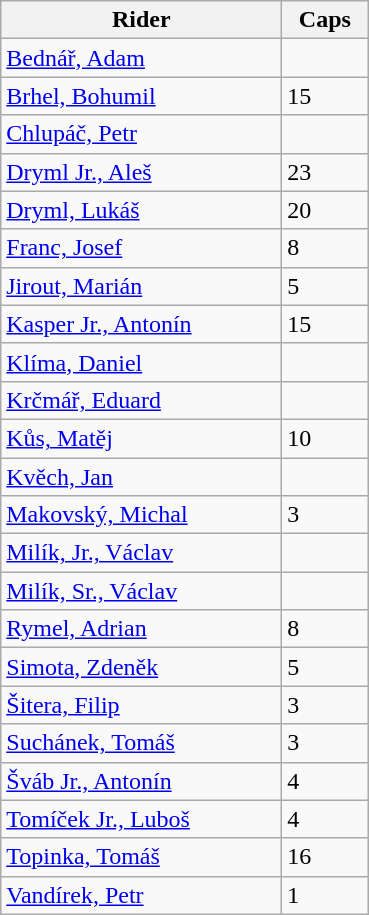<table class="sortable wikitable">
<tr>
<th width="180">Rider</th>
<th width="50">Caps</th>
</tr>
<tr>
<td><a href='#'>Bednář, Adam</a></td>
<td></td>
</tr>
<tr>
<td><a href='#'>Brhel, Bohumil</a></td>
<td>15</td>
</tr>
<tr>
<td><a href='#'>Chlupáč, Petr</a></td>
<td></td>
</tr>
<tr>
<td><a href='#'>Dryml Jr., Aleš</a></td>
<td>23</td>
</tr>
<tr>
<td><a href='#'>Dryml, Lukáš</a></td>
<td>20</td>
</tr>
<tr>
<td><a href='#'>Franc, Josef</a></td>
<td>8</td>
</tr>
<tr>
<td><a href='#'>Jirout, Marián</a></td>
<td>5</td>
</tr>
<tr>
<td><a href='#'>Kasper Jr., Antonín</a></td>
<td>15</td>
</tr>
<tr>
<td><a href='#'>Klíma, Daniel</a></td>
<td></td>
</tr>
<tr>
<td><a href='#'>Krčmář, Eduard</a></td>
<td></td>
</tr>
<tr>
<td><a href='#'>Kůs, Matěj</a></td>
<td>10</td>
</tr>
<tr>
<td><a href='#'>Kvěch, Jan</a></td>
<td></td>
</tr>
<tr>
<td><a href='#'>Makovský, Michal</a></td>
<td>3</td>
</tr>
<tr>
<td><a href='#'>Milík, Jr., Václav</a></td>
<td></td>
</tr>
<tr>
<td><a href='#'>Milík, Sr., Václav</a></td>
<td></td>
</tr>
<tr>
<td><a href='#'>Rymel, Adrian</a></td>
<td>8</td>
</tr>
<tr>
<td><a href='#'>Simota, Zdeněk</a></td>
<td>5</td>
</tr>
<tr>
<td><a href='#'>Šitera, Filip</a></td>
<td>3</td>
</tr>
<tr>
<td><a href='#'>Suchánek, Tomáš</a></td>
<td>3</td>
</tr>
<tr>
<td><a href='#'>Šváb Jr., Antonín</a></td>
<td>4</td>
</tr>
<tr>
<td><a href='#'>Tomíček Jr., Luboš</a></td>
<td>4</td>
</tr>
<tr>
<td><a href='#'>Topinka, Tomáš</a></td>
<td>16</td>
</tr>
<tr>
<td><a href='#'>Vandírek, Petr</a></td>
<td>1</td>
</tr>
</table>
